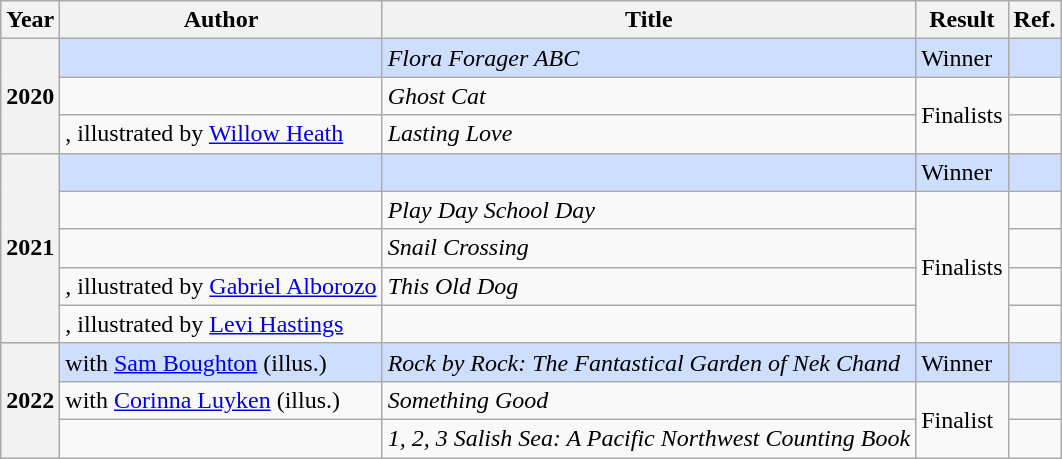<table class="wikitable sortable mw-collapsible">
<tr>
<th>Year</th>
<th>Author</th>
<th>Title</th>
<th>Result</th>
<th>Ref.</th>
</tr>
<tr style="background:#cddeff">
<th rowspan="3">2020</th>
<td></td>
<td><em>Flora Forager ABC</em></td>
<td>Winner</td>
<td></td>
</tr>
<tr>
<td></td>
<td><em>Ghost Cat</em></td>
<td rowspan="2">Finalists</td>
<td></td>
</tr>
<tr>
<td>, illustrated by <a href='#'>Willow Heath</a></td>
<td><em>Lasting Love</em></td>
<td></td>
</tr>
<tr style="background:#cddeff">
<th rowspan="5">2021</th>
<td></td>
<td><em></em></td>
<td>Winner</td>
<td></td>
</tr>
<tr>
<td></td>
<td><em>Play Day School Day</em></td>
<td rowspan="4">Finalists</td>
<td></td>
</tr>
<tr>
<td></td>
<td><em>Snail Crossing</em></td>
<td></td>
</tr>
<tr>
<td>, illustrated by <a href='#'>Gabriel Alborozo</a></td>
<td><em>This Old Dog</em></td>
<td></td>
</tr>
<tr>
<td>, illustrated by <a href='#'>Levi Hastings</a></td>
<td><em></em></td>
<td></td>
</tr>
<tr style="background:#cddeff">
<th rowspan="3">2022</th>
<td> with <a href='#'>Sam Boughton</a> (illus.)</td>
<td><em>Rock by Rock: The Fantastical Garden of Nek Chand</em></td>
<td>Winner</td>
<td></td>
</tr>
<tr>
<td> with <a href='#'>Corinna Luyken</a> (illus.)</td>
<td><em>Something Good</em></td>
<td rowspan="2">Finalist</td>
<td></td>
</tr>
<tr>
<td></td>
<td><em>1, 2, 3 Salish Sea: A Pacific Northwest Counting Book</em></td>
<td></td>
</tr>
</table>
